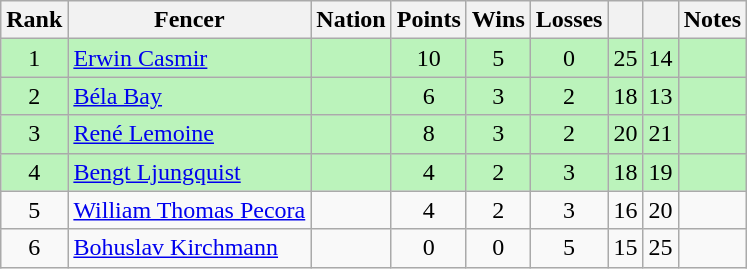<table class="wikitable sortable" style="text-align: center;">
<tr>
<th>Rank</th>
<th>Fencer</th>
<th>Nation</th>
<th>Points</th>
<th>Wins</th>
<th>Losses</th>
<th></th>
<th></th>
<th>Notes</th>
</tr>
<tr style="background:#bbf3bb;">
<td>1</td>
<td align=left><a href='#'>Erwin Casmir</a></td>
<td align=left></td>
<td>10</td>
<td>5</td>
<td>0</td>
<td>25</td>
<td>14</td>
<td></td>
</tr>
<tr style="background:#bbf3bb;">
<td>2</td>
<td align=left><a href='#'>Béla Bay</a></td>
<td align=left></td>
<td>6</td>
<td>3</td>
<td>2</td>
<td>18</td>
<td>13</td>
<td></td>
</tr>
<tr style="background:#bbf3bb;">
<td>3</td>
<td align=left><a href='#'>René Lemoine</a></td>
<td align=left></td>
<td>8</td>
<td>3</td>
<td>2</td>
<td>20</td>
<td>21</td>
<td></td>
</tr>
<tr style="background:#bbf3bb;">
<td>4</td>
<td align=left><a href='#'>Bengt Ljungquist</a></td>
<td align=left></td>
<td>4</td>
<td>2</td>
<td>3</td>
<td>18</td>
<td>19</td>
<td></td>
</tr>
<tr>
<td>5</td>
<td align=left><a href='#'>William Thomas Pecora</a></td>
<td align=left></td>
<td>4</td>
<td>2</td>
<td>3</td>
<td>16</td>
<td>20</td>
<td></td>
</tr>
<tr>
<td>6</td>
<td align=left><a href='#'>Bohuslav Kirchmann</a></td>
<td align=left></td>
<td>0</td>
<td>0</td>
<td>5</td>
<td>15</td>
<td>25</td>
<td></td>
</tr>
</table>
